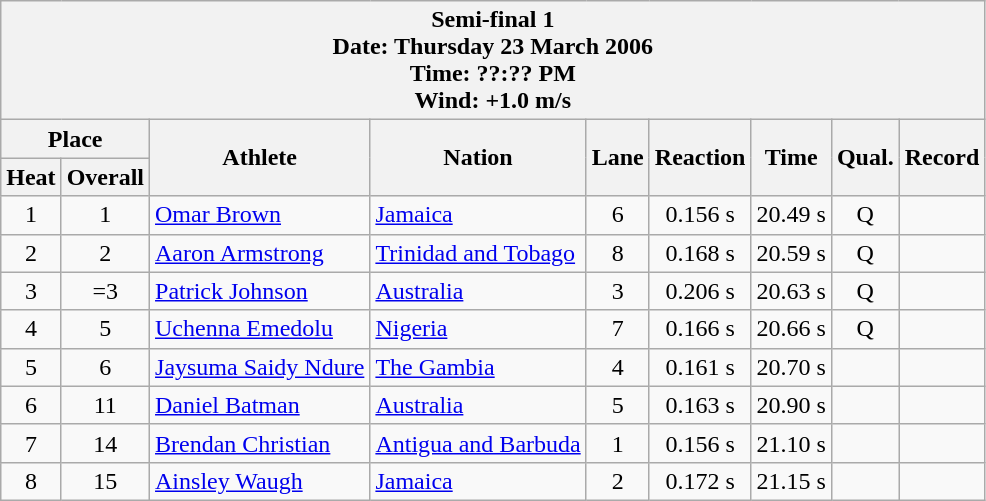<table class="wikitable">
<tr>
<th colspan=9>Semi-final 1 <br> Date: Thursday 23 March 2006 <br> Time: ??:?? PM <br> Wind: +1.0 m/s</th>
</tr>
<tr>
<th colspan=2>Place</th>
<th rowspan=2>Athlete</th>
<th rowspan=2>Nation</th>
<th rowspan=2>Lane</th>
<th rowspan=2>Reaction</th>
<th rowspan=2>Time</th>
<th rowspan=2>Qual.</th>
<th rowspan=2>Record</th>
</tr>
<tr>
<th>Heat</th>
<th>Overall</th>
</tr>
<tr>
<td align="center">1</td>
<td align="center">1</td>
<td align="left"><a href='#'>Omar Brown</a></td>
<td align="left"> <a href='#'>Jamaica</a></td>
<td align="center">6</td>
<td align="center">0.156 s</td>
<td align="center">20.49 s</td>
<td align="center">Q</td>
<td align="center"></td>
</tr>
<tr>
<td align="center">2</td>
<td align="center">2</td>
<td align="left"><a href='#'>Aaron Armstrong</a></td>
<td align="left"> <a href='#'>Trinidad and Tobago</a></td>
<td align="center">8</td>
<td align="center">0.168 s</td>
<td align="center">20.59 s</td>
<td align="center">Q</td>
<td align="center"></td>
</tr>
<tr>
<td align="center">3</td>
<td align="center">=3</td>
<td align="left"><a href='#'>Patrick Johnson</a></td>
<td align="left"> <a href='#'>Australia</a></td>
<td align="center">3</td>
<td align="center">0.206 s</td>
<td align="center">20.63 s</td>
<td align="center">Q</td>
<td align="center"></td>
</tr>
<tr>
<td align="center">4</td>
<td align="center">5</td>
<td align="left"><a href='#'>Uchenna Emedolu</a></td>
<td align="left"> <a href='#'>Nigeria</a></td>
<td align="center">7</td>
<td align="center">0.166 s</td>
<td align="center">20.66 s</td>
<td align="center">Q</td>
<td align="center"></td>
</tr>
<tr>
<td align="center">5</td>
<td align="center">6</td>
<td align="left"><a href='#'>Jaysuma Saidy Ndure</a></td>
<td align="left"> <a href='#'>The Gambia</a></td>
<td align="center">4</td>
<td align="center">0.161 s</td>
<td align="center">20.70 s</td>
<td align="center"></td>
<td align="center"></td>
</tr>
<tr>
<td align="center">6</td>
<td align="center">11</td>
<td align="left"><a href='#'>Daniel Batman</a></td>
<td align="left"> <a href='#'>Australia</a></td>
<td align="center">5</td>
<td align="center">0.163 s</td>
<td align="center">20.90 s</td>
<td align="center"></td>
<td align="center"></td>
</tr>
<tr>
<td align="center">7</td>
<td align="center">14</td>
<td align="left"><a href='#'>Brendan Christian</a></td>
<td align="left"> <a href='#'>Antigua and Barbuda</a></td>
<td align="center">1</td>
<td align="center">0.156 s</td>
<td align="center">21.10 s</td>
<td align="center"></td>
<td align="center"></td>
</tr>
<tr>
<td align="center">8</td>
<td align="center">15</td>
<td align="left"><a href='#'>Ainsley Waugh</a></td>
<td align="left"> <a href='#'>Jamaica</a></td>
<td align="center">2</td>
<td align="center">0.172 s</td>
<td align="center">21.15 s</td>
<td align="center"></td>
<td align="center"></td>
</tr>
</table>
